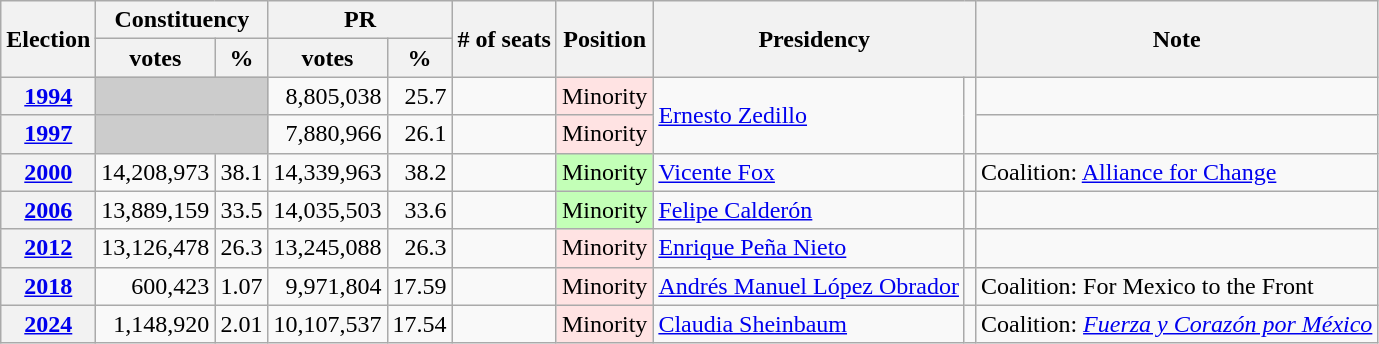<table class="wikitable">
<tr>
<th rowspan="2">Election</th>
<th colspan="2">Constituency</th>
<th colspan="2">PR</th>
<th rowspan="2"># of seats</th>
<th rowspan="2">Position</th>
<th colspan="2" rowspan="2">Presidency</th>
<th rowspan="2">Note</th>
</tr>
<tr>
<th>votes</th>
<th>%</th>
<th>votes</th>
<th>%</th>
</tr>
<tr>
<th><a href='#'>1994</a></th>
<td colspan="2" style="background:#ccc;"></td>
<td style="text-align:right">8,805,038</td>
<td style="text-align:right">25.7</td>
<td></td>
<td bgcolor="#ffe3e3">Minority</td>
<td rowspan="2"><a href='#'>Ernesto Zedillo</a></td>
<td rowspan="2"></td>
<td></td>
</tr>
<tr>
<th><a href='#'>1997</a></th>
<td colspan="2" style="background:#ccc;"></td>
<td style="text-align:right">7,880,966</td>
<td style="text-align:right">26.1</td>
<td></td>
<td bgcolor="#ffe3e3">Minority</td>
<td></td>
</tr>
<tr>
<th><a href='#'>2000</a></th>
<td style="text-align:right">14,208,973</td>
<td style="text-align:right">38.1</td>
<td style="text-align:right">14,339,963</td>
<td style="text-align:right">38.2</td>
<td></td>
<td bgcolor="#c3ffb7">Minority</td>
<td><a href='#'>Vicente Fox</a></td>
<td></td>
<td>Coalition: <a href='#'>Alliance for Change</a></td>
</tr>
<tr>
<th><a href='#'>2006</a></th>
<td style="text-align:right">13,889,159</td>
<td style="text-align:right">33.5</td>
<td style="text-align:right">14,035,503</td>
<td style="text-align:right">33.6</td>
<td></td>
<td bgcolor="#c3ffb7">Minority</td>
<td><a href='#'>Felipe Calderón</a></td>
<td></td>
<td></td>
</tr>
<tr>
<th><a href='#'>2012</a></th>
<td style="text-align:right">13,126,478</td>
<td style="text-align:right">26.3</td>
<td style="text-align:right">13,245,088</td>
<td style="text-align:right">26.3</td>
<td></td>
<td bgcolor="#ffe3e3">Minority</td>
<td><a href='#'>Enrique Peña Nieto</a></td>
<td></td>
<td></td>
</tr>
<tr>
<th><a href='#'>2018</a></th>
<td style="text-align:right">600,423</td>
<td style="text-align:right">1.07</td>
<td style="text-align:right">9,971,804</td>
<td style="text-align:right">17.59</td>
<td></td>
<td bgcolor="#ffe3e3">Minority</td>
<td><a href='#'>Andrés Manuel López Obrador</a></td>
<td></td>
<td>Coalition: For Mexico to the Front</td>
</tr>
<tr>
<th><a href='#'>2024</a></th>
<td style="text-align:right">1,148,920</td>
<td style="text-align:right">2.01</td>
<td style="text-align:right">10,107,537</td>
<td style="text-align:right">17.54</td>
<td></td>
<td bgcolor="#ffe3e3">Minority</td>
<td><a href='#'>Claudia Sheinbaum</a></td>
<td></td>
<td>Coalition: <em><a href='#'>Fuerza y Corazón por México</a></em></td>
</tr>
</table>
